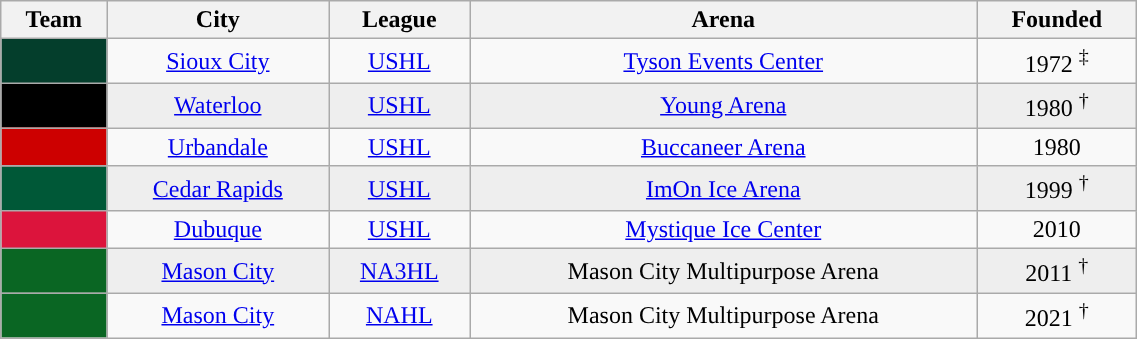<table class="wikitable sortable" width="60%">
<tr>
<th>Team</th>
<th>City</th>
<th>League</th>
<th>Arena</th>
<th>Founded</th>
</tr>
<tr align=center>
<td style="color:white; background:#043e2c; "><strong><a href='#'></a></strong></td>
<td><a href='#'>Sioux City</a></td>
<td><a href='#'>USHL</a></td>
<td><a href='#'>Tyson Events Center</a></td>
<td>1972 <sup>‡</sup></td>
</tr>
<tr align=center bgcolor=eeeeee>
<td style="color:white; background:#000000; "><strong><a href='#'></a></strong></td>
<td><a href='#'>Waterloo</a></td>
<td><a href='#'>USHL</a></td>
<td><a href='#'>Young Arena</a></td>
<td>1980 <sup>†</sup></td>
</tr>
<tr align=center>
<td style="color:white; background:#CD0000; "><strong><a href='#'></a></strong></td>
<td><a href='#'>Urbandale</a></td>
<td><a href='#'>USHL</a></td>
<td><a href='#'>Buccaneer Arena</a></td>
<td>1980</td>
</tr>
<tr align=center bgcolor=eeeeee>
<td style="color:white; background:#005837; "><strong><a href='#'></a></strong></td>
<td><a href='#'>Cedar Rapids</a></td>
<td><a href='#'>USHL</a></td>
<td><a href='#'>ImOn Ice Arena</a></td>
<td>1999 <sup>†</sup></td>
</tr>
<tr align=center>
<td style="color:white; background:#DC143C"><strong><a href='#'></a></strong></td>
<td><a href='#'>Dubuque</a></td>
<td><a href='#'>USHL</a></td>
<td><a href='#'>Mystique Ice Center</a></td>
<td>2010</td>
</tr>
<tr align=center bgcolor=eeeeee>
<td style="color:white; background:#0A6623; "><strong><a href='#'></a></strong></td>
<td><a href='#'>Mason City</a></td>
<td><a href='#'>NA3HL</a></td>
<td>Mason City Multipurpose Arena</td>
<td>2011 <sup>†</sup></td>
</tr>
<tr align=center>
<td style="color:white; background:#0A6623; "><strong><a href='#'></a></strong></td>
<td><a href='#'>Mason City</a></td>
<td><a href='#'>NAHL</a></td>
<td>Mason City Multipurpose Arena</td>
<td>2021 <sup>†</sup></td>
</tr>
</table>
